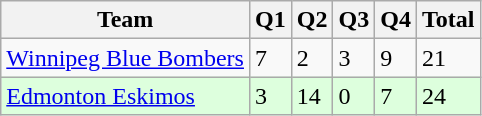<table class="wikitable">
<tr>
<th>Team</th>
<th>Q1</th>
<th>Q2</th>
<th>Q3</th>
<th>Q4</th>
<th>Total</th>
</tr>
<tr>
<td><a href='#'>Winnipeg Blue Bombers</a></td>
<td>7</td>
<td>2</td>
<td>3</td>
<td>9</td>
<td>21</td>
</tr>
<tr style="background-color:#ddffdd">
<td><a href='#'>Edmonton Eskimos</a></td>
<td>3</td>
<td>14</td>
<td>0</td>
<td>7</td>
<td>24</td>
</tr>
</table>
